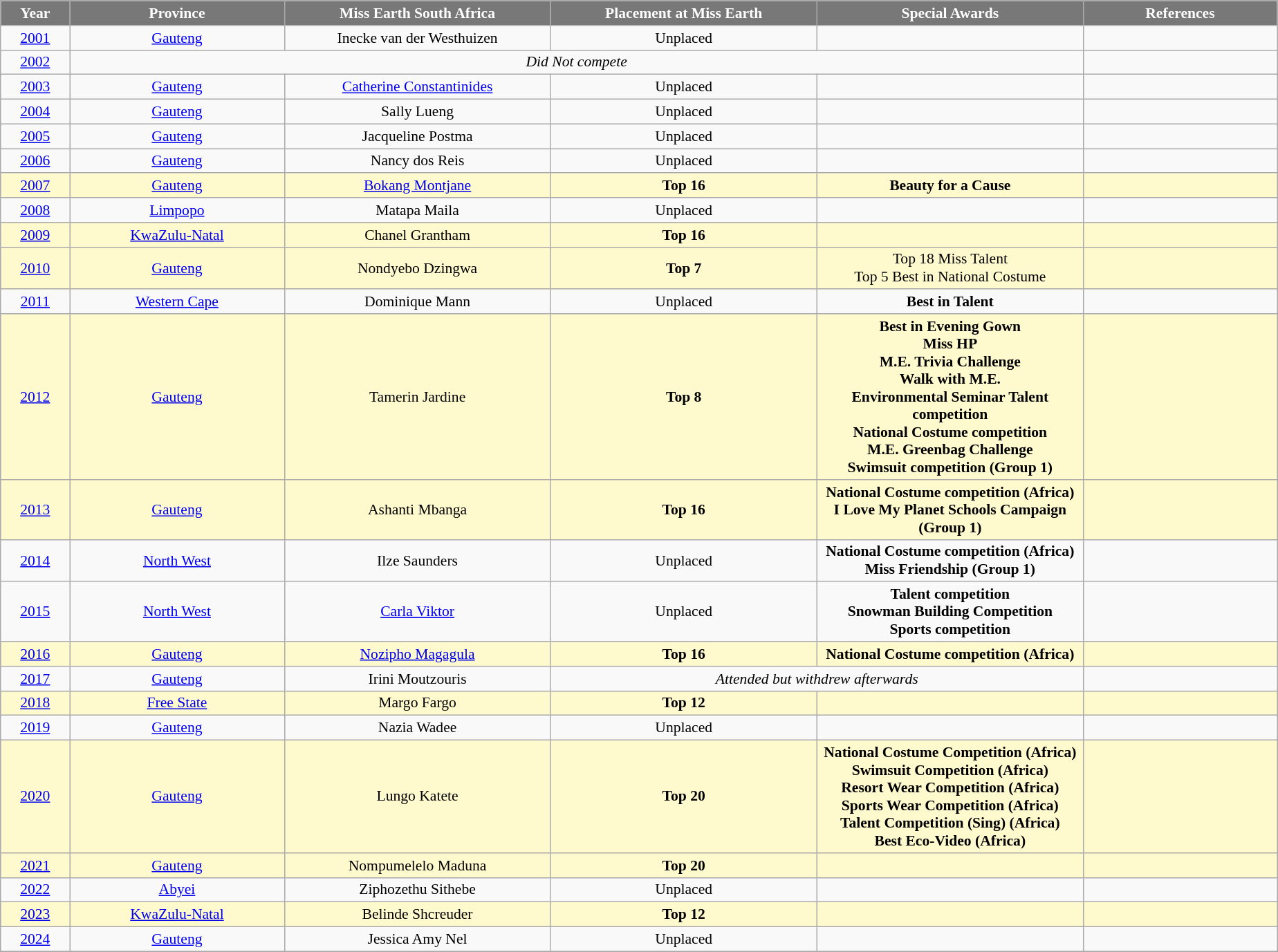<table class="wikitable " style="font-size: 90%;text-align:center">
<tr>
<th width="60" style="background-color:#787878;color:#FFFFFF;">Year</th>
<th width="200" style="background-color:#787878;color:#FFFFFF;">Province</th>
<th width="250" style="background-color:#787878;color:#FFFFFF;">Miss Earth South Africa</th>
<th width="250" style="background-color:#787878;color:#FFFFFF;">Placement at Miss Earth</th>
<th width="250" style="background-color:#787878;color:#FFFFFF;">Special Awards</th>
<th width="180" style="background-color:#787878;color:#FFFFFF;">References</th>
</tr>
<tr>
<td><a href='#'>2001</a></td>
<td><a href='#'>Gauteng</a></td>
<td>Inecke van der Westhuizen</td>
<td>Unplaced</td>
<td></td>
<td></td>
</tr>
<tr>
<td><a href='#'>2002</a></td>
<td colspan="4"><em>Did Not compete</em></td>
<td></td>
</tr>
<tr>
<td><a href='#'>2003</a></td>
<td><a href='#'>Gauteng</a></td>
<td><a href='#'>Catherine Constantinides</a></td>
<td>Unplaced</td>
<td></td>
<td></td>
</tr>
<tr>
<td><a href='#'>2004</a></td>
<td><a href='#'>Gauteng</a></td>
<td>Sally Lueng</td>
<td>Unplaced</td>
<td></td>
<td></td>
</tr>
<tr>
<td><a href='#'>2005</a></td>
<td><a href='#'>Gauteng</a></td>
<td>Jacqueline Postma</td>
<td>Unplaced</td>
<td></td>
<td></td>
</tr>
<tr>
<td><a href='#'>2006</a></td>
<td><a href='#'>Gauteng</a></td>
<td>Nancy dos Reis</td>
<td>Unplaced</td>
<td></td>
<td></td>
</tr>
<tr style="background-color:#FFFACD; ">
<td><a href='#'>2007</a></td>
<td><a href='#'>Gauteng</a></td>
<td><a href='#'>Bokang Montjane</a></td>
<td><strong>Top 16</strong></td>
<td><strong>Beauty for a Cause</strong></td>
<td></td>
</tr>
<tr>
<td><a href='#'>2008</a></td>
<td><a href='#'>Limpopo</a></td>
<td>Matapa Maila</td>
<td>Unplaced</td>
<td></td>
<td></td>
</tr>
<tr style="background-color:#FFFACD; ">
<td><a href='#'>2009</a></td>
<td><a href='#'>KwaZulu-Natal</a></td>
<td>Chanel Grantham</td>
<td><strong>Top 16</strong></td>
<td></td>
<td></td>
</tr>
<tr style="background-color:#FFFACD; ">
<td><a href='#'>2010</a></td>
<td><a href='#'>Gauteng</a></td>
<td>Nondyebo Dzingwa</td>
<td><strong>Top 7</strong></td>
<td>Top 18 Miss Talent <br> Top 5 Best in National Costume</td>
<td></td>
</tr>
<tr>
<td><a href='#'>2011</a></td>
<td><a href='#'>Western Cape</a></td>
<td>Dominique Mann</td>
<td>Unplaced</td>
<td><strong>Best in Talent</strong></td>
<td></td>
</tr>
<tr style="background-color:#FFFACD; ">
<td><a href='#'>2012</a></td>
<td><a href='#'>Gauteng</a></td>
<td>Tamerin Jardine</td>
<td><strong>Top 8</strong></td>
<td><strong>Best in Evening Gown <br> Miss HP <br> M.E. Trivia Challenge <br>  Walk with M.E. <br>  Environmental Seminar  Talent competition <br>  National Costume competition <br>  M.E. Greenbag Challenge <br>  Swimsuit competition (Group 1)</strong></td>
<td></td>
</tr>
<tr style="background-color:#FFFACD; ">
<td><a href='#'>2013</a></td>
<td><a href='#'>Gauteng</a></td>
<td>Ashanti Mbanga</td>
<td><strong>Top 16</strong></td>
<td><strong> National Costume competition (Africa) <br>  I Love My Planet Schools Campaign (Group 1)</strong></td>
<td></td>
</tr>
<tr>
<td><a href='#'>2014</a></td>
<td><a href='#'>North West</a></td>
<td>Ilze Saunders</td>
<td>Unplaced</td>
<td><strong> National Costume competition (Africa) <br>  Miss Friendship (Group 1)</strong></td>
<td></td>
</tr>
<tr>
<td><a href='#'>2015</a></td>
<td><a href='#'>North West</a></td>
<td><a href='#'>Carla Viktor</a></td>
<td>Unplaced</td>
<td><strong> Talent competition <br>  Snowman Building Competition <br>  Sports competition</strong></td>
<td></td>
</tr>
<tr style="background-color:#FFFACD; ">
<td><a href='#'>2016</a></td>
<td><a href='#'>Gauteng</a></td>
<td><a href='#'>Nozipho Magagula</a></td>
<td><strong>Top 16</strong></td>
<td><strong> National Costume competition (Africa)</strong></td>
<td></td>
</tr>
<tr>
<td><a href='#'>2017</a></td>
<td><a href='#'>Gauteng</a></td>
<td>Irini Moutzouris</td>
<td colspan="2"><em>Attended but withdrew afterwards</em></td>
<td></td>
</tr>
<tr style="background-color:#FFFACD; ">
<td><a href='#'>2018</a></td>
<td><a href='#'>Free State</a></td>
<td>Margo Fargo</td>
<td><strong>Top 12</strong></td>
<td></td>
<td></td>
</tr>
<tr>
<td><a href='#'>2019</a></td>
<td><a href='#'>Gauteng</a></td>
<td>Nazia Wadee</td>
<td>Unplaced</td>
<td></td>
<td></td>
</tr>
<tr style="background-color:#FFFACD; ">
<td><a href='#'>2020</a></td>
<td><a href='#'>Gauteng</a></td>
<td>Lungo Katete</td>
<td><strong>Top 20</strong></td>
<td><strong> National Costume Competition (Africa)</strong><br><strong> Swimsuit Competition (Africa)</strong><br><strong> Resort Wear Competition (Africa)</strong><br><strong> Sports Wear Competition (Africa)</strong><br><strong> Talent Competition (Sing) (Africa)</strong><br><strong> Best Eco-Video (Africa)</strong></td>
<td></td>
</tr>
<tr style="background-color:#FFFACD; ">
<td><a href='#'>2021</a></td>
<td><a href='#'>Gauteng</a></td>
<td>Nompumelelo Maduna</td>
<td><strong>Top 20</strong></td>
<td></td>
<td></td>
</tr>
<tr>
<td><a href='#'>2022</a></td>
<td><a href='#'>Abyei</a></td>
<td>Ziphozethu Sithebe</td>
<td>Unplaced</td>
<td></td>
<td></td>
</tr>
<tr style="background-color:#FFFACD;">
<td><a href='#'>2023</a></td>
<td><a href='#'>KwaZulu-Natal</a></td>
<td>Belinde Shcreuder</td>
<td><strong>Top 12</strong></td>
<td></td>
<td></td>
</tr>
<tr>
<td><a href='#'>2024</a></td>
<td><a href='#'>Gauteng</a></td>
<td>Jessica Amy Nel</td>
<td>Unplaced</td>
<td></td>
<td></td>
</tr>
<tr>
</tr>
</table>
